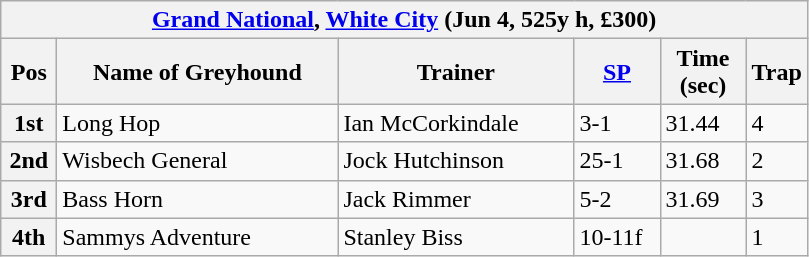<table class="wikitable">
<tr>
<th colspan="6"><a href='#'>Grand National</a>, <a href='#'>White City</a> (Jun 4, 525y h, £300)</th>
</tr>
<tr>
<th width=30>Pos</th>
<th width=180>Name of Greyhound</th>
<th width=150>Trainer</th>
<th width=50><a href='#'>SP</a></th>
<th width=50>Time (sec)</th>
<th width=30>Trap</th>
</tr>
<tr>
<th>1st</th>
<td>Long Hop</td>
<td>Ian McCorkindale</td>
<td>3-1</td>
<td>31.44</td>
<td>4</td>
</tr>
<tr>
<th>2nd</th>
<td>Wisbech General</td>
<td>Jock Hutchinson</td>
<td>25-1</td>
<td>31.68</td>
<td>2</td>
</tr>
<tr>
<th>3rd</th>
<td>Bass Horn</td>
<td>Jack Rimmer</td>
<td>5-2</td>
<td>31.69</td>
<td>3</td>
</tr>
<tr>
<th>4th</th>
<td>Sammys Adventure</td>
<td>Stanley Biss</td>
<td>10-11f</td>
<td></td>
<td>1</td>
</tr>
</table>
